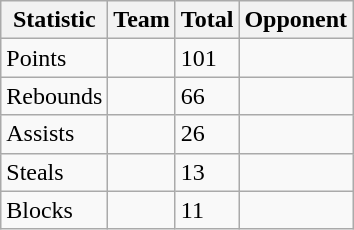<table class="wikitable">
<tr>
<th>Statistic</th>
<th>Team</th>
<th>Total</th>
<th>Opponent</th>
</tr>
<tr>
<td>Points</td>
<td></td>
<td>101</td>
<td></td>
</tr>
<tr>
<td>Rebounds</td>
<td></td>
<td>66</td>
<td></td>
</tr>
<tr>
<td>Assists</td>
<td></td>
<td>26</td>
<td></td>
</tr>
<tr>
<td>Steals</td>
<td></td>
<td>13</td>
<td></td>
</tr>
<tr>
<td>Blocks</td>
<td></td>
<td>11</td>
<td></td>
</tr>
</table>
